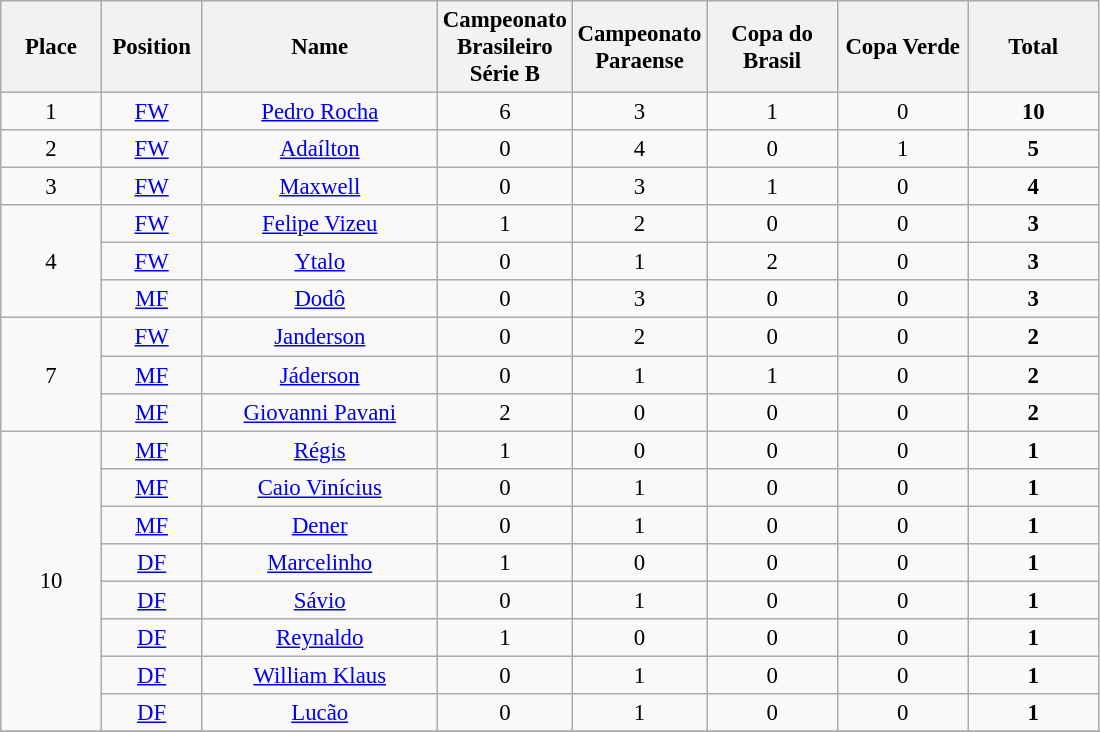<table class="wikitable" style="font-size: 95%; text-align: center;">
<tr>
<th width=60>Place</th>
<th width=60>Position</th>
<th width=150>Name</th>
<th width=80>Campeonato Brasileiro Série B</th>
<th width=80>Campeonato Paraense</th>
<th width=80>Copa do Brasil</th>
<th width=80>Copa Verde</th>
<th width=80><strong>Total</strong></th>
</tr>
<tr>
<td rowspan="1">1</td>
<td><a href='#'>FW</a></td>
<td><a href='#'>Pedro Rocha</a></td>
<td>6</td>
<td>3</td>
<td>1</td>
<td>0</td>
<td><strong>10</strong></td>
</tr>
<tr>
<td rowspan="1">2</td>
<td><a href='#'>FW</a></td>
<td><a href='#'>Adaílton</a></td>
<td>0</td>
<td>4</td>
<td>0</td>
<td>1</td>
<td><strong>5</strong></td>
</tr>
<tr>
<td rowspan="1">3</td>
<td><a href='#'>FW</a></td>
<td><a href='#'>Maxwell</a></td>
<td>0</td>
<td>3</td>
<td>1</td>
<td>0</td>
<td><strong>4</strong></td>
</tr>
<tr>
<td rowspan="3">4</td>
<td><a href='#'>FW</a></td>
<td><a href='#'>Felipe Vizeu</a></td>
<td>1</td>
<td>2</td>
<td>0</td>
<td>0</td>
<td><strong>3</strong></td>
</tr>
<tr>
<td><a href='#'>FW</a></td>
<td><a href='#'>Ytalo</a></td>
<td>0</td>
<td>1</td>
<td>2</td>
<td>0</td>
<td><strong>3</strong></td>
</tr>
<tr>
<td><a href='#'>MF</a></td>
<td><a href='#'>Dodô</a></td>
<td>0</td>
<td>3</td>
<td>0</td>
<td>0</td>
<td><strong>3</strong></td>
</tr>
<tr>
<td rowspan="3">7</td>
<td><a href='#'>FW</a></td>
<td><a href='#'>Janderson</a></td>
<td>0</td>
<td>2</td>
<td>0</td>
<td>0</td>
<td><strong>2</strong></td>
</tr>
<tr>
<td><a href='#'>MF</a></td>
<td><a href='#'>Jáderson</a></td>
<td>0</td>
<td>1</td>
<td>1</td>
<td>0</td>
<td><strong>2</strong></td>
</tr>
<tr>
<td><a href='#'>MF</a></td>
<td><a href='#'>Giovanni Pavani</a></td>
<td>2</td>
<td>0</td>
<td>0</td>
<td>0</td>
<td><strong>2</strong></td>
</tr>
<tr>
<td rowspan="8">10</td>
<td><a href='#'>MF</a></td>
<td><a href='#'>Régis</a></td>
<td>1</td>
<td>0</td>
<td>0</td>
<td>0</td>
<td><strong>1</strong></td>
</tr>
<tr>
<td><a href='#'>MF</a></td>
<td><a href='#'>Caio Vinícius</a></td>
<td>0</td>
<td>1</td>
<td>0</td>
<td>0</td>
<td><strong>1</strong></td>
</tr>
<tr>
<td><a href='#'>MF</a></td>
<td><a href='#'>Dener</a></td>
<td>0</td>
<td>1</td>
<td>0</td>
<td>0</td>
<td><strong>1</strong></td>
</tr>
<tr>
<td><a href='#'>DF</a></td>
<td><a href='#'>Marcelinho</a></td>
<td>1</td>
<td>0</td>
<td>0</td>
<td>0</td>
<td><strong>1</strong></td>
</tr>
<tr>
<td><a href='#'>DF</a></td>
<td><a href='#'>Sávio</a></td>
<td>0</td>
<td>1</td>
<td>0</td>
<td>0</td>
<td><strong>1</strong></td>
</tr>
<tr>
<td><a href='#'>DF</a></td>
<td><a href='#'>Reynaldo</a></td>
<td>1</td>
<td>0</td>
<td>0</td>
<td>0</td>
<td><strong>1</strong></td>
</tr>
<tr>
<td><a href='#'>DF</a></td>
<td><a href='#'>William Klaus</a></td>
<td>0</td>
<td>1</td>
<td>0</td>
<td>0</td>
<td><strong>1</strong></td>
</tr>
<tr>
<td><a href='#'>DF</a></td>
<td><a href='#'>Lucão</a></td>
<td>0</td>
<td>1</td>
<td>0</td>
<td>0</td>
<td><strong>1</strong></td>
</tr>
<tr>
</tr>
</table>
